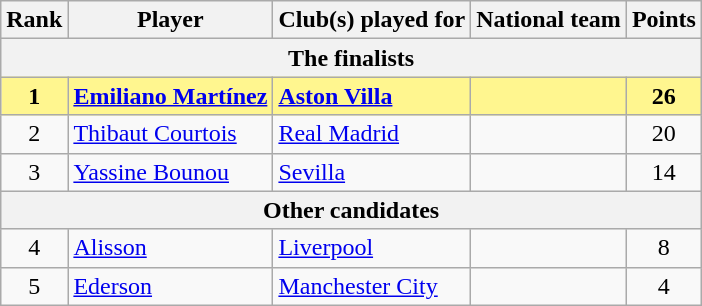<table class="wikitable plainrowheaders sortable">
<tr>
<th>Rank</th>
<th>Player</th>
<th>Club(s) played for</th>
<th>National team</th>
<th>Points</th>
</tr>
<tr>
<th colspan="5">The finalists</th>
</tr>
<tr style="background-color: #FFF68F; font-weight: bold;">
<td align="center">1</td>
<td><a href='#'>Emiliano Martínez</a></td>
<td> <a href='#'>Aston Villa</a></td>
<td></td>
<td align="center">26</td>
</tr>
<tr>
<td align="center">2</td>
<td><a href='#'>Thibaut Courtois</a></td>
<td> <a href='#'>Real Madrid</a></td>
<td></td>
<td align="center">20</td>
</tr>
<tr>
<td align="center">3</td>
<td><a href='#'>Yassine Bounou</a></td>
<td> <a href='#'>Sevilla</a></td>
<td></td>
<td align="center">14</td>
</tr>
<tr>
<th colspan="5">Other candidates</th>
</tr>
<tr>
<td align="center">4</td>
<td><a href='#'>Alisson</a></td>
<td> <a href='#'>Liverpool</a></td>
<td></td>
<td align="center">8</td>
</tr>
<tr>
<td align="center">5</td>
<td><a href='#'>Ederson</a></td>
<td> <a href='#'>Manchester City</a></td>
<td></td>
<td align="center">4</td>
</tr>
</table>
